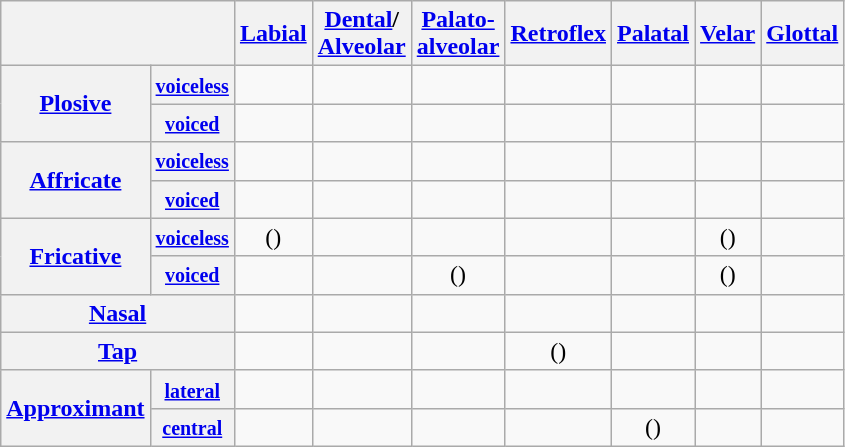<table class="wikitable" style="text-align:center">
<tr>
<th colspan="2"></th>
<th><a href='#'>Labial</a></th>
<th><a href='#'>Dental</a>/<br><a href='#'>Alveolar</a></th>
<th><a href='#'>Palato-<br>alveolar</a></th>
<th><a href='#'>Retroflex</a></th>
<th><a href='#'>Palatal</a></th>
<th><a href='#'>Velar</a></th>
<th><a href='#'>Glottal</a></th>
</tr>
<tr>
<th rowspan="2"><a href='#'>Plosive</a></th>
<th><small><a href='#'>voiceless</a></small></th>
<td></td>
<td></td>
<td></td>
<td></td>
<td></td>
<td></td>
<td></td>
</tr>
<tr>
<th><small><a href='#'>voiced</a></small></th>
<td></td>
<td></td>
<td></td>
<td></td>
<td></td>
<td></td>
<td></td>
</tr>
<tr>
<th rowspan="2"><a href='#'>Affricate</a></th>
<th><a href='#'><small>voiceless</small></a></th>
<td></td>
<td></td>
<td></td>
<td></td>
<td></td>
<td></td>
<td></td>
</tr>
<tr>
<th><a href='#'><small>voiced</small></a></th>
<td></td>
<td></td>
<td></td>
<td></td>
<td></td>
<td></td>
<td></td>
</tr>
<tr>
<th rowspan="2"><a href='#'>Fricative</a></th>
<th><a href='#'><small>voiceless</small></a></th>
<td>()</td>
<td></td>
<td></td>
<td></td>
<td></td>
<td>()</td>
<td></td>
</tr>
<tr>
<th><a href='#'><small>voiced</small></a></th>
<td></td>
<td></td>
<td>()</td>
<td></td>
<td></td>
<td>()</td>
<td></td>
</tr>
<tr>
<th colspan="2"><a href='#'>Nasal</a></th>
<td></td>
<td></td>
<td></td>
<td></td>
<td></td>
<td></td>
<td></td>
</tr>
<tr>
<th colspan="2"><a href='#'>Tap</a></th>
<td></td>
<td></td>
<td></td>
<td>()</td>
<td></td>
<td></td>
<td></td>
</tr>
<tr>
<th rowspan="2"><a href='#'>Approximant</a></th>
<th><small><a href='#'>lateral</a></small></th>
<td></td>
<td></td>
<td></td>
<td></td>
<td></td>
<td></td>
<td></td>
</tr>
<tr>
<th><a href='#'><small>central</small></a></th>
<td></td>
<td></td>
<td></td>
<td></td>
<td>()</td>
<td></td>
<td></td>
</tr>
</table>
